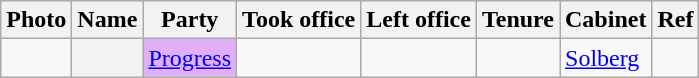<table class="wikitable plainrowheaders sortable">
<tr>
<th scope=col class=unsortable>Photo</th>
<th scope=col>Name</th>
<th scope=col>Party</th>
<th scope=col>Took office</th>
<th scope=col>Left office</th>
<th scope=col>Tenure</th>
<th scope=col>Cabinet</th>
<th scope=col class=unsortable>Ref</th>
</tr>
<tr>
<td align=center></td>
<th scope=row></th>
<td style="background:#E1AFF8"><a href='#'>Progress</a></td>
<td></td>
<td></td>
<td></td>
<td><a href='#'>Solberg</a></td>
<td align=center></td>
</tr>
</table>
